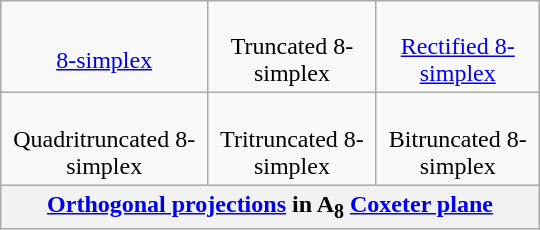<table class=wikitable align=right width=360 style="margin-left:1em;">
<tr align=center>
<td><br><a href='#'>8-simplex</a><br></td>
<td><br>Truncated 8-simplex<br></td>
<td><br><a href='#'>Rectified 8-simplex</a><br></td>
</tr>
<tr align=center>
<td><br>Quadritruncated 8-simplex<br></td>
<td><br>Tritruncated 8-simplex<br></td>
<td><br>Bitruncated 8-simplex<br></td>
</tr>
<tr>
<th colspan=3><a href='#'>Orthogonal projections</a> in A<sub>8</sub> <a href='#'>Coxeter plane</a></th>
</tr>
</table>
